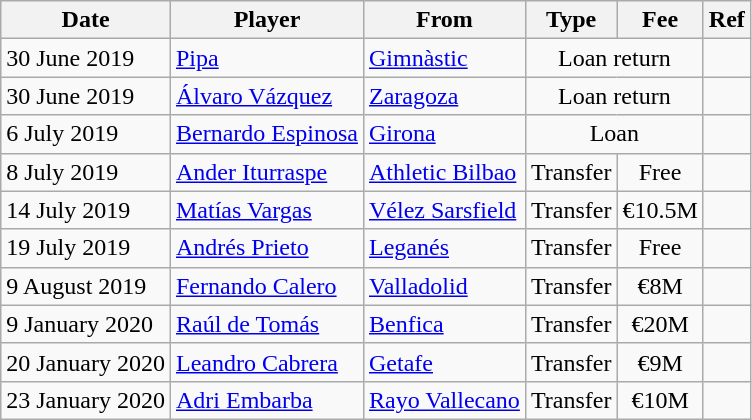<table class="wikitable">
<tr>
<th>Date</th>
<th>Player</th>
<th>From</th>
<th>Type</th>
<th>Fee</th>
<th>Ref</th>
</tr>
<tr>
<td>30 June 2019</td>
<td> <a href='#'>Pipa</a></td>
<td><a href='#'>Gimnàstic</a></td>
<td align=center colspan=2>Loan return</td>
<td align=center></td>
</tr>
<tr>
<td>30 June 2019</td>
<td> <a href='#'>Álvaro Vázquez</a></td>
<td><a href='#'>Zaragoza</a></td>
<td align=center colspan=2>Loan return</td>
<td align=center></td>
</tr>
<tr>
<td>6 July 2019</td>
<td> <a href='#'>Bernardo Espinosa</a></td>
<td><a href='#'>Girona</a></td>
<td align=center colspan=2>Loan</td>
<td align=center></td>
</tr>
<tr>
<td>8 July 2019</td>
<td> <a href='#'>Ander Iturraspe</a></td>
<td><a href='#'>Athletic Bilbao</a></td>
<td align=center>Transfer</td>
<td align=center>Free</td>
<td align=center></td>
</tr>
<tr>
<td>14 July 2019</td>
<td> <a href='#'>Matías Vargas</a></td>
<td> <a href='#'>Vélez Sarsfield</a></td>
<td align=center>Transfer</td>
<td align=center>€10.5M</td>
<td align=center></td>
</tr>
<tr>
<td>19 July 2019</td>
<td> <a href='#'>Andrés Prieto</a></td>
<td><a href='#'>Leganés</a></td>
<td align=center>Transfer</td>
<td align=center>Free</td>
<td align=center></td>
</tr>
<tr>
<td>9 August 2019</td>
<td> <a href='#'>Fernando Calero</a></td>
<td><a href='#'>Valladolid</a></td>
<td align=center>Transfer</td>
<td align=center>€8M</td>
<td align=center></td>
</tr>
<tr>
<td>9 January 2020</td>
<td> <a href='#'>Raúl de Tomás</a></td>
<td> <a href='#'>Benfica</a></td>
<td align=center>Transfer</td>
<td align=center>€20M</td>
<td align=center></td>
</tr>
<tr>
<td>20 January 2020</td>
<td> <a href='#'>Leandro Cabrera</a></td>
<td><a href='#'>Getafe</a></td>
<td align=center>Transfer</td>
<td align=center>€9M</td>
<td align=center></td>
</tr>
<tr>
<td>23 January 2020</td>
<td> <a href='#'>Adri Embarba</a></td>
<td><a href='#'>Rayo Vallecano</a></td>
<td align=center>Transfer</td>
<td align=center>€10M</td>
<td align=center></td>
</tr>
</table>
